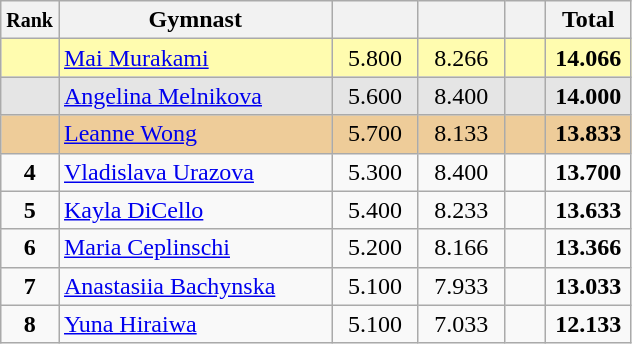<table style="text-align:center;" class="wikitable sortable">
<tr>
<th scope="col" style="width:15px;"><small>Rank</small></th>
<th scope="col" style="width:175px;">Gymnast</th>
<th scope="col" style="width:50px;"><small></small></th>
<th scope="col" style="width:50px;"><small></small></th>
<th scope="col" style="width:20px;"><small></small></th>
<th scope="col" style="width:50px;">Total</th>
</tr>
<tr style="background:#fffcaf;">
<td scope="row" style="text-align:center"><strong></strong></td>
<td style=text-align:left;"> <a href='#'>Mai Murakami</a></td>
<td>5.800</td>
<td>8.266</td>
<td></td>
<td><strong>14.066</strong></td>
</tr>
<tr style="background:#e5e5e5;">
<td scope="row" style="text-align:center"><strong></strong></td>
<td style=text-align:left;"> <a href='#'>Angelina Melnikova</a></td>
<td>5.600</td>
<td>8.400</td>
<td></td>
<td><strong>14.000</strong></td>
</tr>
<tr style="background:#ec9;">
<td scope="row" style="text-align:center"><strong></strong></td>
<td style=text-align:left;"> <a href='#'>Leanne Wong</a></td>
<td>5.700</td>
<td>8.133</td>
<td></td>
<td><strong>13.833</strong></td>
</tr>
<tr>
<td scope="row" style="text-align:center"><strong>4</strong></td>
<td style=text-align:left;"> <a href='#'>Vladislava Urazova</a></td>
<td>5.300</td>
<td>8.400</td>
<td></td>
<td><strong>13.700</strong></td>
</tr>
<tr>
<td scope="row" style="text-align:center"><strong>5</strong></td>
<td style=text-align:left;"> <a href='#'>Kayla DiCello</a></td>
<td>5.400</td>
<td>8.233</td>
<td></td>
<td><strong>13.633</strong></td>
</tr>
<tr>
<td scope="row" style="text-align:center"><strong>6</strong></td>
<td style=text-align:left;"> <a href='#'>Maria Ceplinschi</a></td>
<td>5.200</td>
<td>8.166</td>
<td></td>
<td><strong>13.366</strong></td>
</tr>
<tr>
<td scope="row" style="text-align:center"><strong>7</strong></td>
<td style=text-align:left;"> <a href='#'>Anastasiia Bachynska</a></td>
<td>5.100</td>
<td>7.933</td>
<td></td>
<td><strong>13.033</strong></td>
</tr>
<tr>
<td scope="row" style="text-align:center"><strong>8</strong></td>
<td style=text-align:left;"> <a href='#'>Yuna Hiraiwa</a></td>
<td>5.100</td>
<td>7.033</td>
<td></td>
<td><strong>12.133</strong></td>
</tr>
</table>
